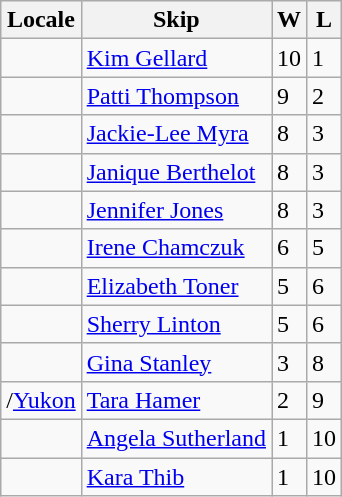<table class="wikitable" border="1">
<tr>
<th>Locale</th>
<th>Skip</th>
<th>W</th>
<th>L</th>
</tr>
<tr>
<td></td>
<td><a href='#'>Kim Gellard</a></td>
<td>10</td>
<td>1</td>
</tr>
<tr>
<td></td>
<td><a href='#'>Patti Thompson</a></td>
<td>9</td>
<td>2</td>
</tr>
<tr>
<td></td>
<td><a href='#'>Jackie-Lee Myra</a></td>
<td>8</td>
<td>3</td>
</tr>
<tr>
<td></td>
<td><a href='#'>Janique Berthelot</a></td>
<td>8</td>
<td>3</td>
</tr>
<tr>
<td></td>
<td><a href='#'>Jennifer Jones</a></td>
<td>8</td>
<td>3</td>
</tr>
<tr>
<td></td>
<td><a href='#'>Irene Chamczuk</a></td>
<td>6</td>
<td>5</td>
</tr>
<tr>
<td></td>
<td><a href='#'>Elizabeth Toner</a></td>
<td>5</td>
<td>6</td>
</tr>
<tr>
<td></td>
<td><a href='#'>Sherry Linton</a></td>
<td>5</td>
<td>6</td>
</tr>
<tr>
<td></td>
<td><a href='#'>Gina Stanley</a></td>
<td>3</td>
<td>8</td>
</tr>
<tr>
<td>/<a href='#'>Yukon</a></td>
<td><a href='#'>Tara Hamer</a></td>
<td>2</td>
<td>9</td>
</tr>
<tr>
<td></td>
<td><a href='#'>Angela Sutherland</a></td>
<td>1</td>
<td>10</td>
</tr>
<tr>
<td></td>
<td><a href='#'>Kara Thib</a></td>
<td>1</td>
<td>10</td>
</tr>
</table>
